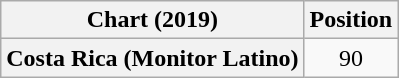<table class="wikitable sortable plainrowheaders" style="text-align:center">
<tr>
<th scope="col">Chart (2019)</th>
<th scope="col">Position</th>
</tr>
<tr>
<th scope="row">Costa Rica (Monitor Latino)</th>
<td>90</td>
</tr>
</table>
